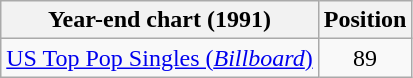<table class="wikitable sortable plainrowheaders" style="text-align:center">
<tr>
<th>Year-end chart (1991)</th>
<th>Position</th>
</tr>
<tr>
<td><a href='#'>US Top Pop Singles (<em>Billboard</em>)</a></td>
<td style="text-align:center;">89</td>
</tr>
</table>
